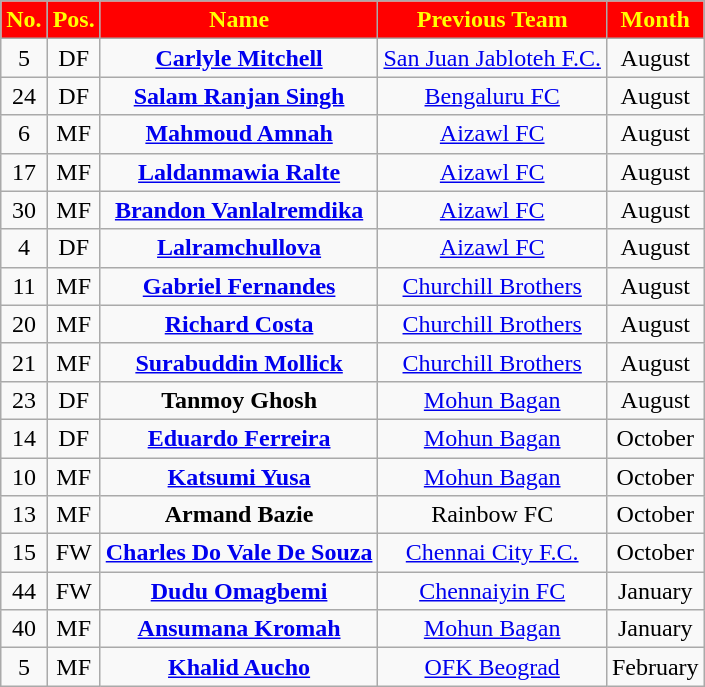<table class="wikitable" style="text-align:center;">
<tr>
<th style="background:#ff0000; color:#ffff00; text-align:center;">No.</th>
<th style="background:#ff0000; color:#ffff00; text-align:center;">Pos.</th>
<th style="background:#ff0000; color:#ffff00; text-align:center;">Name</th>
<th style="background:#ff0000; color:#ffff00; text-align:center;">Previous Team</th>
<th style="background:#ff0000; color:#ffff00; text-align:center;">Month</th>
</tr>
<tr>
<td>5</td>
<td>DF<br><td> <strong><a href='#'>Carlyle Mitchell</a></strong></td></td>
<td><a href='#'>San Juan Jabloteh F.C.</a></td>
<td>August</td>
</tr>
<tr>
<td>24</td>
<td>DF<br><td> <strong><a href='#'>Salam Ranjan Singh</a></strong></td></td>
<td><a href='#'>Bengaluru FC</a></td>
<td>August</td>
</tr>
<tr>
<td>6</td>
<td>MF<br><td> <strong><a href='#'>Mahmoud Amnah</a></strong></td></td>
<td><a href='#'>Aizawl FC</a></td>
<td>August</td>
</tr>
<tr>
<td>17</td>
<td>MF<br><td> <strong><a href='#'>Laldanmawia Ralte</a></strong></td></td>
<td><a href='#'>Aizawl FC</a></td>
<td>August</td>
</tr>
<tr>
<td>30</td>
<td>MF<br><td> <strong><a href='#'>Brandon Vanlalremdika</a></strong></td></td>
<td><a href='#'>Aizawl FC</a></td>
<td>August</td>
</tr>
<tr>
<td>4</td>
<td>DF<br><td> <strong><a href='#'>Lalramchullova</a></strong></td></td>
<td><a href='#'>Aizawl FC</a></td>
<td>August</td>
</tr>
<tr>
<td>11</td>
<td>MF<br><td> <strong><a href='#'>Gabriel Fernandes</a></strong></td></td>
<td><a href='#'>Churchill Brothers</a></td>
<td>August</td>
</tr>
<tr>
<td>20</td>
<td>MF<br><td> <strong><a href='#'>Richard Costa</a></strong></td></td>
<td><a href='#'>Churchill Brothers</a></td>
<td>August</td>
</tr>
<tr>
<td>21</td>
<td>MF<br><td> <strong><a href='#'>Surabuddin Mollick</a></strong></td></td>
<td><a href='#'>Churchill Brothers</a></td>
<td>August</td>
</tr>
<tr>
<td>23</td>
<td>DF<br><td> <strong>Tanmoy Ghosh</strong></td></td>
<td><a href='#'>Mohun Bagan</a></td>
<td>August</td>
</tr>
<tr>
<td>14</td>
<td>DF<br><td> <strong><a href='#'>Eduardo Ferreira</a></strong></td></td>
<td><a href='#'>Mohun Bagan</a></td>
<td>October</td>
</tr>
<tr>
<td>10</td>
<td>MF<br><td> <strong><a href='#'>Katsumi Yusa</a></strong></td></td>
<td><a href='#'>Mohun Bagan</a></td>
<td>October</td>
</tr>
<tr>
<td>13</td>
<td>MF<br><td> <strong>Armand Bazie</strong></td></td>
<td>Rainbow FC</td>
<td>October</td>
</tr>
<tr>
<td>15</td>
<td>FW<br><td> <strong><a href='#'>Charles Do Vale De Souza</a></strong></td></td>
<td><a href='#'>Chennai City F.C.</a></td>
<td>October</td>
</tr>
<tr>
<td>44</td>
<td>FW<br><td> <strong><a href='#'>Dudu Omagbemi</a></strong></td></td>
<td><a href='#'>Chennaiyin FC</a></td>
<td>January</td>
</tr>
<tr>
<td>40</td>
<td>MF<br><td> <strong><a href='#'>Ansumana Kromah</a></strong></td></td>
<td><a href='#'>Mohun Bagan</a></td>
<td>January</td>
</tr>
<tr>
<td>5</td>
<td>MF<br><td> <strong><a href='#'>Khalid Aucho</a></strong></td></td>
<td><a href='#'>OFK Beograd</a></td>
<td>February</td>
</tr>
</table>
